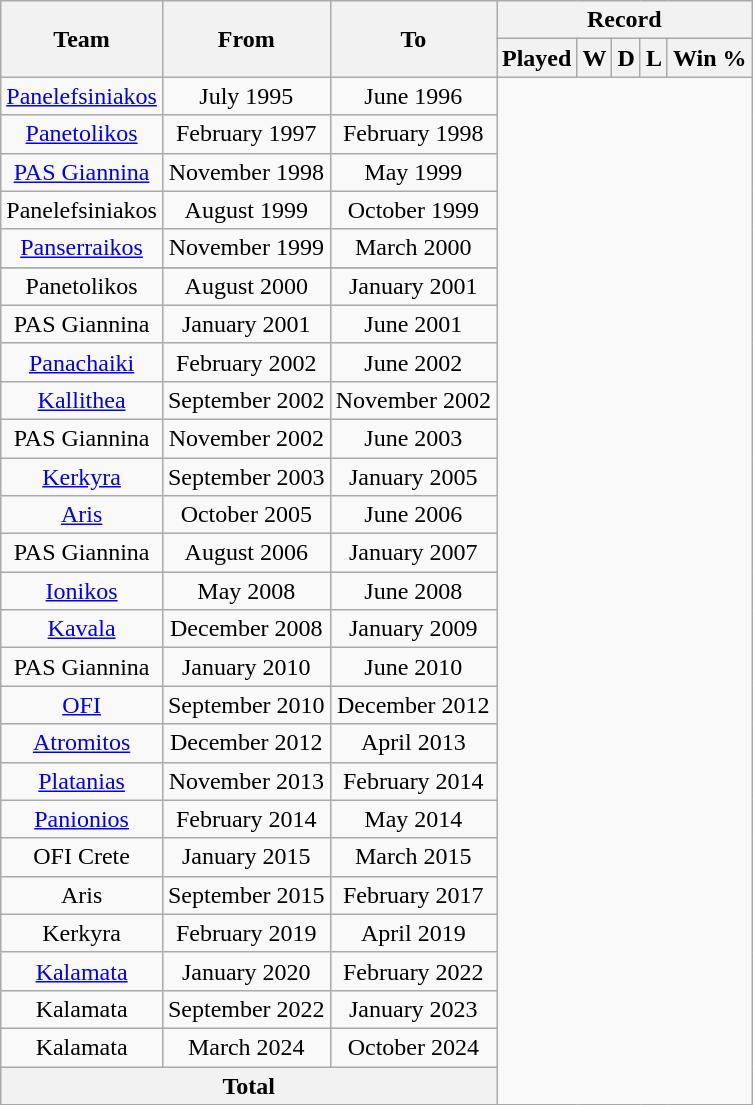<table class="wikitable" style="text-align: center;">
<tr>
<th rowspan="2">Team</th>
<th rowspan="2">From</th>
<th rowspan="2">To</th>
<th colspan="5">Record</th>
</tr>
<tr>
<th>Played</th>
<th>W</th>
<th>D</th>
<th>L</th>
<th>Win %</th>
</tr>
<tr>
<td><a href='#'>Panelefsiniakos</a></td>
<td align="center">July 1995</td>
<td align="center">June 1996<br></td>
</tr>
<tr>
<td><a href='#'>Panetolikos</a></td>
<td align="center">February 1997</td>
<td align="center">February 1998<br></td>
</tr>
<tr>
<td><a href='#'>PAS Giannina</a></td>
<td align="center">November 1998</td>
<td align="center">May 1999<br></td>
</tr>
<tr>
<td>Panelefsiniakos</td>
<td align="center">August 1999</td>
<td align="center">October 1999<br></td>
</tr>
<tr>
<td><a href='#'>Panserraikos</a></td>
<td align="center">November 1999</td>
<td align="center">March 2000<br></td>
</tr>
<tr>
</tr>
<tr>
<td>Panetolikos</td>
<td align="center">August 2000</td>
<td align="center">January 2001<br></td>
</tr>
<tr>
<td>PAS Giannina</td>
<td align="center">January 2001</td>
<td align="center">June 2001<br></td>
</tr>
<tr>
<td><a href='#'>Panachaiki</a></td>
<td align="center">February 2002</td>
<td align="center">June 2002<br></td>
</tr>
<tr>
<td><a href='#'>Kallithea</a></td>
<td align="center">September 2002</td>
<td align="center">November 2002<br></td>
</tr>
<tr>
<td>PAS Giannina</td>
<td align="center">November 2002</td>
<td align="center">June 2003<br></td>
</tr>
<tr>
<td><a href='#'>Kerkyra</a></td>
<td align="center">September 2003</td>
<td align="center">January 2005<br></td>
</tr>
<tr>
<td><a href='#'>Aris</a></td>
<td align="center">October 2005</td>
<td align="center">June 2006<br></td>
</tr>
<tr>
<td>PAS Giannina</td>
<td align="center">August 2006</td>
<td align="center">January 2007<br></td>
</tr>
<tr>
<td><a href='#'>Ionikos</a></td>
<td align="center">May 2008</td>
<td align="center">June 2008<br></td>
</tr>
<tr>
<td><a href='#'>Kavala</a></td>
<td align="center">December 2008</td>
<td align="center">January 2009<br></td>
</tr>
<tr>
<td>PAS Giannina</td>
<td align="center">January 2010</td>
<td align="center">June 2010<br></td>
</tr>
<tr>
<td><a href='#'>OFI</a></td>
<td align="center">September 2010</td>
<td align="center">December 2012<br></td>
</tr>
<tr>
<td><a href='#'>Atromitos</a></td>
<td align="center">December 2012</td>
<td align="center">April 2013<br></td>
</tr>
<tr>
<td><a href='#'>Platanias</a></td>
<td align="center">November 2013</td>
<td align="center">February 2014<br></td>
</tr>
<tr>
<td><a href='#'>Panionios</a></td>
<td align="center">February 2014</td>
<td align="center">May 2014<br></td>
</tr>
<tr>
<td>OFI Crete</td>
<td align="center">January 2015</td>
<td align="center">March 2015<br></td>
</tr>
<tr>
<td>Aris</td>
<td align="center">September 2015</td>
<td align="center">February 2017<br></td>
</tr>
<tr>
<td>Kerkyra</td>
<td align="center">February 2019</td>
<td align="center">April 2019<br></td>
</tr>
<tr>
<td><a href='#'>Kalamata</a></td>
<td align="center">January 2020</td>
<td align="center">February 2022<br></td>
</tr>
<tr>
<td>Kalamata</td>
<td align="center">September 2022</td>
<td align="center">January 2023<br></td>
</tr>
<tr>
<td>Kalamata</td>
<td align="center">March 2024</td>
<td align="center">October 2024<br></td>
</tr>
<tr>
<th colspan="3">Total<br></th>
</tr>
</table>
